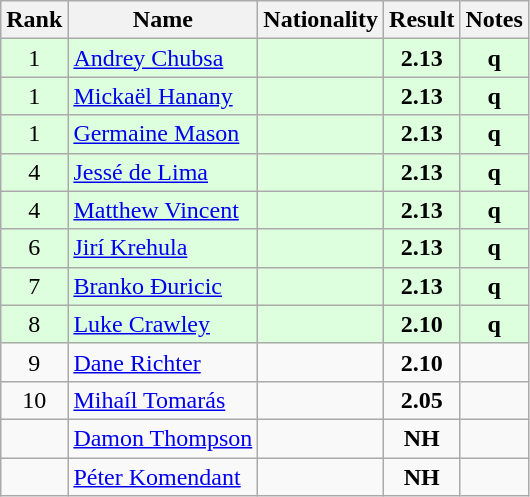<table class="wikitable sortable" style="text-align:center">
<tr>
<th>Rank</th>
<th>Name</th>
<th>Nationality</th>
<th>Result</th>
<th>Notes</th>
</tr>
<tr bgcolor=ddffdd>
<td>1</td>
<td align=left><a href='#'>Andrey Chubsa</a></td>
<td align=left></td>
<td><strong>2.13</strong></td>
<td><strong>q</strong></td>
</tr>
<tr bgcolor=ddffdd>
<td>1</td>
<td align=left><a href='#'>Mickaël Hanany</a></td>
<td align=left></td>
<td><strong>2.13</strong></td>
<td><strong>q</strong></td>
</tr>
<tr bgcolor=ddffdd>
<td>1</td>
<td align=left><a href='#'>Germaine Mason</a></td>
<td align=left></td>
<td><strong>2.13</strong></td>
<td><strong>q</strong></td>
</tr>
<tr bgcolor=ddffdd>
<td>4</td>
<td align=left><a href='#'>Jessé de Lima</a></td>
<td align=left></td>
<td><strong>2.13</strong></td>
<td><strong>q</strong></td>
</tr>
<tr bgcolor=ddffdd>
<td>4</td>
<td align=left><a href='#'>Matthew Vincent</a></td>
<td align=left></td>
<td><strong>2.13</strong></td>
<td><strong>q</strong></td>
</tr>
<tr bgcolor=ddffdd>
<td>6</td>
<td align=left><a href='#'>Jirí Krehula</a></td>
<td align=left></td>
<td><strong>2.13</strong></td>
<td><strong>q</strong></td>
</tr>
<tr bgcolor=ddffdd>
<td>7</td>
<td align=left><a href='#'>Branko Ðuricic</a></td>
<td align=left></td>
<td><strong>2.13</strong></td>
<td><strong>q</strong></td>
</tr>
<tr bgcolor=ddffdd>
<td>8</td>
<td align=left><a href='#'>Luke Crawley</a></td>
<td align=left></td>
<td><strong>2.10</strong></td>
<td><strong>q</strong></td>
</tr>
<tr>
<td>9</td>
<td align=left><a href='#'>Dane Richter</a></td>
<td align=left></td>
<td><strong>2.10</strong></td>
<td></td>
</tr>
<tr>
<td>10</td>
<td align=left><a href='#'>Mihaíl Tomarás</a></td>
<td align=left></td>
<td><strong>2.05</strong></td>
<td></td>
</tr>
<tr>
<td></td>
<td align=left><a href='#'>Damon Thompson</a></td>
<td align=left></td>
<td><strong>NH</strong></td>
<td></td>
</tr>
<tr>
<td></td>
<td align=left><a href='#'>Péter Komendant</a></td>
<td align=left></td>
<td><strong>NH</strong></td>
<td></td>
</tr>
</table>
